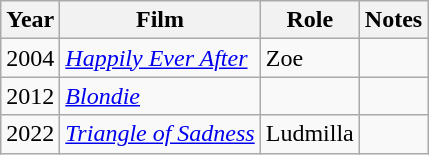<table class="wikitable">
<tr ">
<th>Year</th>
<th>Film</th>
<th>Role</th>
<th>Notes</th>
</tr>
<tr>
<td>2004</td>
<td><em><a href='#'>Happily Ever After</a></em></td>
<td>Zoe</td>
<td></td>
</tr>
<tr>
<td>2012</td>
<td><em><a href='#'>Blondie</a></em></td>
<td></td>
<td></td>
</tr>
<tr>
<td>2022</td>
<td><em><a href='#'>Triangle of Sadness</a></em></td>
<td>Ludmilla</td>
<td></td>
</tr>
</table>
